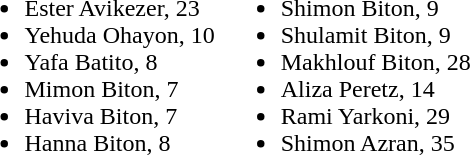<table>
<tr>
<td><br><ul><li>Ester Avikezer, 23</li><li>Yehuda Ohayon, 10</li><li>Yafa Batito, 8</li><li>Mimon Biton, 7</li><li>Haviva Biton, 7</li><li>Hanna Biton, 8</li></ul></td>
<td><br><ul><li>Shimon Biton, 9</li><li>Shulamit Biton, 9</li><li>Makhlouf Biton, 28</li><li>Aliza Peretz, 14</li><li>Rami Yarkoni, 29</li><li>Shimon Azran, 35</li></ul></td>
</tr>
</table>
